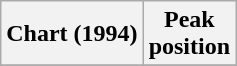<table class="wikitable sortable plainrowheaders" style="text-align:center">
<tr>
<th scope="col">Chart (1994)</th>
<th scope="col">Peak<br> position</th>
</tr>
<tr>
</tr>
</table>
